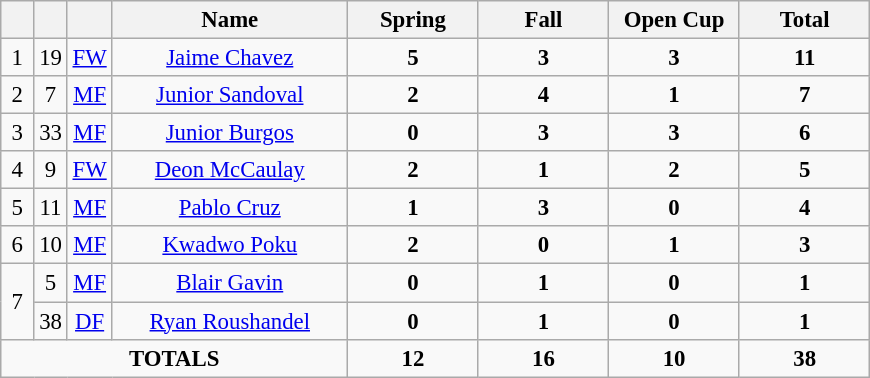<table class="wikitable sortable" style="font-size: 95%; text-align: center;">
<tr>
<th width=15></th>
<th width=15></th>
<th width=15></th>
<th width=150>Name</th>
<th width=80>Spring</th>
<th width=80>Fall</th>
<th width=80>Open Cup</th>
<th width=80>Total</th>
</tr>
<tr>
<td rowspan=1>1</td>
<td>19</td>
<td><a href='#'>FW</a></td>
<td><a href='#'>Jaime Chavez</a></td>
<td><strong>5</strong></td>
<td><strong>3</strong></td>
<td><strong>3</strong></td>
<td><strong>11</strong></td>
</tr>
<tr>
<td rowspan=1>2</td>
<td>7</td>
<td><a href='#'>MF</a></td>
<td><a href='#'>Junior Sandoval</a></td>
<td><strong>2</strong></td>
<td><strong>4</strong></td>
<td><strong>1</strong></td>
<td><strong>7</strong></td>
</tr>
<tr>
<td rowspan=1>3</td>
<td>33</td>
<td><a href='#'>MF</a></td>
<td><a href='#'>Junior Burgos</a></td>
<td><strong>0</strong></td>
<td><strong>3</strong></td>
<td><strong>3</strong></td>
<td><strong>6</strong></td>
</tr>
<tr>
<td rowspan=1>4</td>
<td>9</td>
<td><a href='#'>FW</a></td>
<td><a href='#'>Deon McCaulay</a></td>
<td><strong>2</strong></td>
<td><strong>1</strong></td>
<td><strong>2</strong></td>
<td><strong>5</strong></td>
</tr>
<tr>
<td rowspan=1>5</td>
<td>11</td>
<td><a href='#'>MF</a></td>
<td><a href='#'>Pablo Cruz</a></td>
<td><strong>1</strong></td>
<td><strong>3</strong></td>
<td><strong>0</strong></td>
<td><strong>4</strong></td>
</tr>
<tr>
<td rowspan=1>6</td>
<td>10</td>
<td><a href='#'>MF</a></td>
<td><a href='#'>Kwadwo Poku</a></td>
<td><strong>2</strong></td>
<td><strong>0</strong></td>
<td><strong>1</strong></td>
<td><strong>3</strong></td>
</tr>
<tr>
<td rowspan=2>7</td>
<td>5</td>
<td><a href='#'>MF</a></td>
<td><a href='#'>Blair Gavin</a></td>
<td><strong>0</strong></td>
<td><strong>1</strong></td>
<td><strong>0</strong></td>
<td><strong>1</strong></td>
</tr>
<tr>
<td>38</td>
<td><a href='#'>DF</a></td>
<td><a href='#'>Ryan Roushandel</a></td>
<td><strong>0</strong></td>
<td><strong>1</strong></td>
<td><strong>0</strong></td>
<td><strong>1</strong></td>
</tr>
<tr>
<td colspan="4"><strong>TOTALS</strong></td>
<td><strong>12</strong></td>
<td><strong>16</strong></td>
<td><strong>10</strong></td>
<td><strong>38</strong></td>
</tr>
</table>
